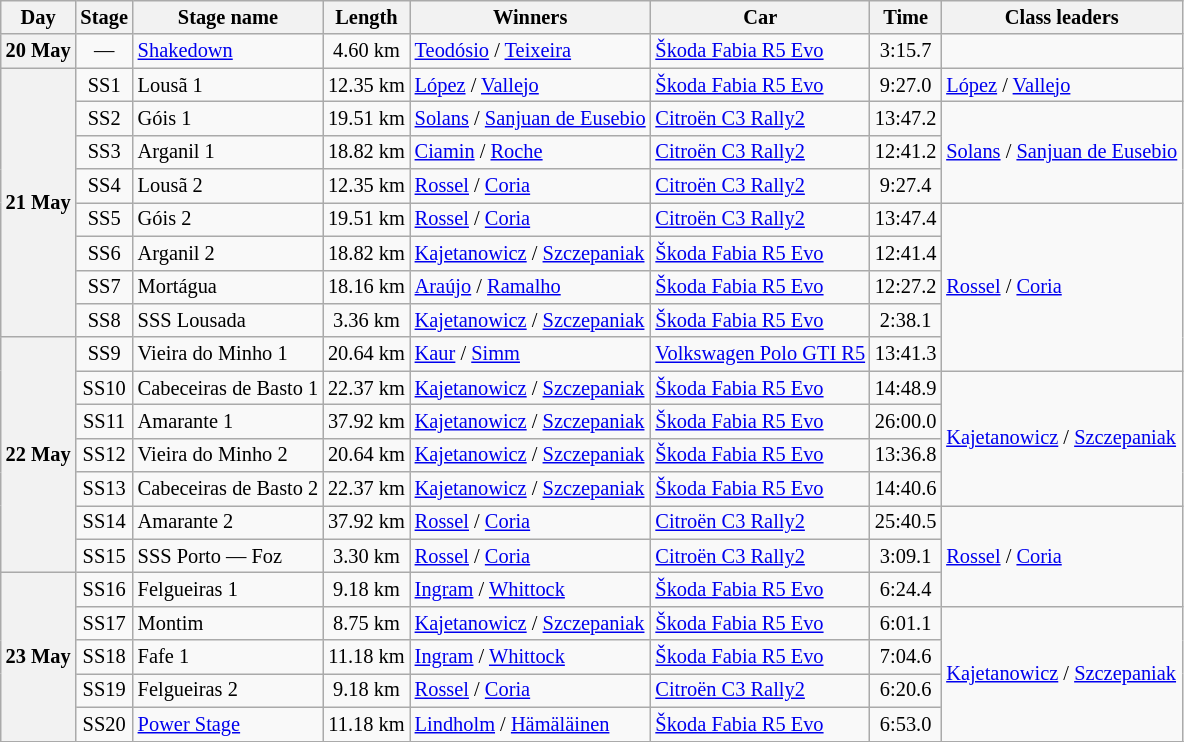<table class="wikitable" style="font-size: 85%;">
<tr>
<th>Day</th>
<th>Stage</th>
<th>Stage name</th>
<th>Length</th>
<th>Winners</th>
<th>Car</th>
<th>Time</th>
<th>Class leaders</th>
</tr>
<tr>
<th>20 May</th>
<td align="center">—</td>
<td><a href='#'>Shakedown</a></td>
<td align="center">4.60 km</td>
<td><a href='#'>Teodósio</a> / <a href='#'>Teixeira</a></td>
<td><a href='#'>Škoda Fabia R5 Evo</a></td>
<td align="center">3:15.7</td>
<td></td>
</tr>
<tr>
<th rowspan="8">21 May</th>
<td align="center">SS1</td>
<td>Lousã 1</td>
<td align="center">12.35 km</td>
<td><a href='#'>López</a> / <a href='#'>Vallejo</a></td>
<td><a href='#'>Škoda Fabia R5 Evo</a></td>
<td align="center">9:27.0</td>
<td><a href='#'>López</a> / <a href='#'>Vallejo</a></td>
</tr>
<tr>
<td align="center">SS2</td>
<td>Góis 1</td>
<td align="center">19.51 km</td>
<td><a href='#'>Solans</a> / <a href='#'>Sanjuan de Eusebio</a></td>
<td><a href='#'>Citroën C3 Rally2</a></td>
<td align="center">13:47.2</td>
<td rowspan="3"><a href='#'>Solans</a> / <a href='#'>Sanjuan de Eusebio</a></td>
</tr>
<tr>
<td align="center">SS3</td>
<td>Arganil 1</td>
<td align="center">18.82 km</td>
<td><a href='#'>Ciamin</a> / <a href='#'>Roche</a></td>
<td><a href='#'>Citroën C3 Rally2</a></td>
<td align="center">12:41.2</td>
</tr>
<tr>
<td align="center">SS4</td>
<td>Lousã 2</td>
<td align="center">12.35 km</td>
<td><a href='#'>Rossel</a> / <a href='#'>Coria</a></td>
<td><a href='#'>Citroën C3 Rally2</a></td>
<td align="center">9:27.4</td>
</tr>
<tr>
<td align="center">SS5</td>
<td>Góis 2</td>
<td align="center">19.51 km</td>
<td><a href='#'>Rossel</a> / <a href='#'>Coria</a></td>
<td><a href='#'>Citroën C3 Rally2</a></td>
<td align="center">13:47.4</td>
<td rowspan="5"><a href='#'>Rossel</a> / <a href='#'>Coria</a></td>
</tr>
<tr>
<td align="center">SS6</td>
<td>Arganil 2</td>
<td align="center">18.82 km</td>
<td><a href='#'>Kajetanowicz</a> / <a href='#'>Szczepaniak</a></td>
<td><a href='#'>Škoda Fabia R5 Evo</a></td>
<td align="center">12:41.4</td>
</tr>
<tr>
<td align="center">SS7</td>
<td>Mortágua</td>
<td align="center">18.16 km</td>
<td><a href='#'>Araújo</a> / <a href='#'>Ramalho</a></td>
<td><a href='#'>Škoda Fabia R5 Evo</a></td>
<td align="center">12:27.2</td>
</tr>
<tr>
<td align="center">SS8</td>
<td>SSS Lousada</td>
<td align="center">3.36 km</td>
<td><a href='#'>Kajetanowicz</a> / <a href='#'>Szczepaniak</a></td>
<td><a href='#'>Škoda Fabia R5 Evo</a></td>
<td align="center">2:38.1</td>
</tr>
<tr>
<th rowspan="7">22 May</th>
<td align="center">SS9</td>
<td>Vieira do Minho 1</td>
<td align="center">20.64 km</td>
<td><a href='#'>Kaur</a> / <a href='#'>Simm</a></td>
<td><a href='#'>Volkswagen Polo GTI R5</a></td>
<td align="center">13:41.3</td>
</tr>
<tr>
<td align="center">SS10</td>
<td>Cabeceiras de Basto 1</td>
<td align="center">22.37 km</td>
<td><a href='#'>Kajetanowicz</a> / <a href='#'>Szczepaniak</a></td>
<td><a href='#'>Škoda Fabia R5 Evo</a></td>
<td align="center">14:48.9</td>
<td rowspan="4"><a href='#'>Kajetanowicz</a> / <a href='#'>Szczepaniak</a></td>
</tr>
<tr>
<td align="center">SS11</td>
<td>Amarante 1</td>
<td align="center">37.92 km</td>
<td><a href='#'>Kajetanowicz</a> / <a href='#'>Szczepaniak</a></td>
<td><a href='#'>Škoda Fabia R5 Evo</a></td>
<td align="center">26:00.0</td>
</tr>
<tr>
<td align="center">SS12</td>
<td>Vieira do Minho 2</td>
<td align="center">20.64 km</td>
<td><a href='#'>Kajetanowicz</a> / <a href='#'>Szczepaniak</a></td>
<td><a href='#'>Škoda Fabia R5 Evo</a></td>
<td align="center">13:36.8</td>
</tr>
<tr>
<td align="center">SS13</td>
<td>Cabeceiras de Basto 2</td>
<td align="center">22.37 km</td>
<td><a href='#'>Kajetanowicz</a> / <a href='#'>Szczepaniak</a></td>
<td><a href='#'>Škoda Fabia R5 Evo</a></td>
<td align="center">14:40.6</td>
</tr>
<tr>
<td align="center">SS14</td>
<td>Amarante 2</td>
<td align="center">37.92 km</td>
<td><a href='#'>Rossel</a> / <a href='#'>Coria</a></td>
<td><a href='#'>Citroën C3 Rally2</a></td>
<td align="center">25:40.5</td>
<td rowspan="3"><a href='#'>Rossel</a> / <a href='#'>Coria</a></td>
</tr>
<tr>
<td align="center">SS15</td>
<td>SSS Porto — Foz</td>
<td align="center">3.30 km</td>
<td><a href='#'>Rossel</a> / <a href='#'>Coria</a></td>
<td><a href='#'>Citroën C3 Rally2</a></td>
<td align="center">3:09.1</td>
</tr>
<tr>
<th rowspan="5">23 May</th>
<td align="center">SS16</td>
<td>Felgueiras 1</td>
<td align="center">9.18 km</td>
<td><a href='#'>Ingram</a> / <a href='#'>Whittock</a></td>
<td><a href='#'>Škoda Fabia R5 Evo</a></td>
<td align="center">6:24.4</td>
</tr>
<tr>
<td align="center">SS17</td>
<td>Montim</td>
<td align="center">8.75 km</td>
<td><a href='#'>Kajetanowicz</a> / <a href='#'>Szczepaniak</a></td>
<td><a href='#'>Škoda Fabia R5 Evo</a></td>
<td align="center">6:01.1</td>
<td rowspan="4"><a href='#'>Kajetanowicz</a> / <a href='#'>Szczepaniak</a></td>
</tr>
<tr>
<td align="center">SS18</td>
<td>Fafe 1</td>
<td align="center">11.18 km</td>
<td><a href='#'>Ingram</a> / <a href='#'>Whittock</a></td>
<td><a href='#'>Škoda Fabia R5 Evo</a></td>
<td align="center">7:04.6</td>
</tr>
<tr>
<td align="center">SS19</td>
<td>Felgueiras 2</td>
<td align="center">9.18 km</td>
<td><a href='#'>Rossel</a> / <a href='#'>Coria</a></td>
<td><a href='#'>Citroën C3 Rally2</a></td>
<td align="center">6:20.6</td>
</tr>
<tr>
<td align="center">SS20</td>
<td><a href='#'>Power Stage</a></td>
<td align="center">11.18 km</td>
<td><a href='#'>Lindholm</a> / <a href='#'>Hämäläinen</a></td>
<td><a href='#'>Škoda Fabia R5 Evo</a></td>
<td align="center">6:53.0</td>
</tr>
<tr>
</tr>
</table>
